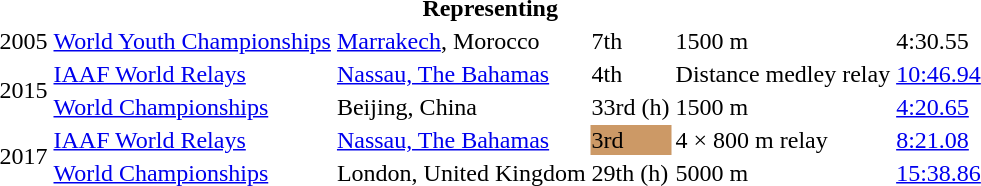<table>
<tr>
<th colspan="6">Representing </th>
</tr>
<tr>
<td>2005</td>
<td><a href='#'>World Youth Championships</a></td>
<td><a href='#'>Marrakech</a>, Morocco</td>
<td>7th</td>
<td>1500 m</td>
<td>4:30.55</td>
</tr>
<tr>
<td rowspan=2>2015</td>
<td><a href='#'>IAAF World Relays</a></td>
<td><a href='#'>Nassau, The Bahamas</a></td>
<td>4th</td>
<td>Distance medley relay</td>
<td><a href='#'>10:46.94</a></td>
</tr>
<tr>
<td><a href='#'>World Championships</a></td>
<td>Beijing, China</td>
<td>33rd (h)</td>
<td>1500 m</td>
<td><a href='#'>4:20.65</a></td>
</tr>
<tr>
<td rowspan=2>2017</td>
<td><a href='#'>IAAF World Relays</a></td>
<td><a href='#'>Nassau, The Bahamas</a></td>
<td bgcolor=cc9966>3rd</td>
<td>4 × 800 m relay</td>
<td><a href='#'>8:21.08</a></td>
</tr>
<tr>
<td><a href='#'>World Championships</a></td>
<td>London, United Kingdom</td>
<td>29th (h)</td>
<td>5000 m</td>
<td><a href='#'>15:38.86</a></td>
</tr>
</table>
